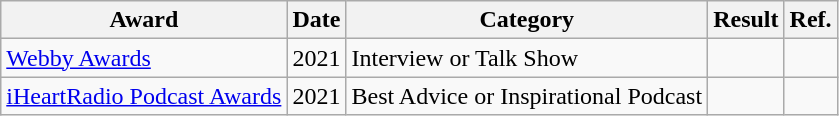<table class="wikitable sortable">
<tr>
<th>Award</th>
<th>Date</th>
<th>Category</th>
<th>Result</th>
<th>Ref.</th>
</tr>
<tr>
<td><a href='#'>Webby Awards</a></td>
<td>2021</td>
<td>Interview or Talk Show</td>
<td></td>
<td></td>
</tr>
<tr>
<td><a href='#'>iHeartRadio Podcast Awards</a></td>
<td>2021</td>
<td>Best Advice or Inspirational Podcast</td>
<td></td>
<td></td>
</tr>
</table>
